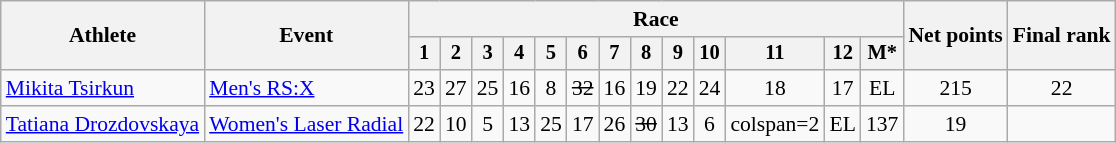<table class="wikitable" style="font-size:90%">
<tr>
<th rowspan="2">Athlete</th>
<th rowspan="2">Event</th>
<th colspan=13>Race</th>
<th rowspan=2>Net points</th>
<th rowspan=2>Final rank</th>
</tr>
<tr style="font-size:95%">
<th>1</th>
<th>2</th>
<th>3</th>
<th>4</th>
<th>5</th>
<th>6</th>
<th>7</th>
<th>8</th>
<th>9</th>
<th>10</th>
<th>11</th>
<th>12</th>
<th>M*</th>
</tr>
<tr align=center>
<td align=left><a href='#'>Mikita Tsirkun</a></td>
<td align=left><a href='#'>Men's RS:X</a></td>
<td>23</td>
<td>27</td>
<td>25</td>
<td>16</td>
<td>8</td>
<td><s>32</s></td>
<td>16</td>
<td>19</td>
<td>22</td>
<td>24</td>
<td>18</td>
<td>17</td>
<td>EL</td>
<td>215</td>
<td>22</td>
</tr>
<tr align=center>
<td align=left><a href='#'>Tatiana Drozdovskaya</a></td>
<td align=left><a href='#'>Women's Laser Radial</a></td>
<td>22</td>
<td>10</td>
<td>5</td>
<td>13</td>
<td>25</td>
<td>17</td>
<td>26</td>
<td><s>30</s></td>
<td>13</td>
<td>6</td>
<td>colspan=2 </td>
<td>EL</td>
<td>137</td>
<td>19</td>
</tr>
</table>
